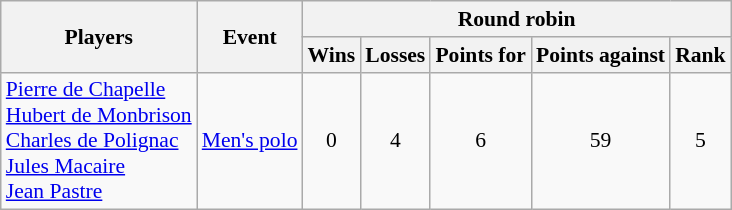<table class=wikitable style="font-size:90%">
<tr>
<th rowspan=2>Players</th>
<th rowspan=2>Event</th>
<th colspan=5>Round robin</th>
</tr>
<tr>
<th>Wins</th>
<th>Losses</th>
<th>Points for</th>
<th>Points against</th>
<th>Rank</th>
</tr>
<tr>
<td><a href='#'>Pierre de Chapelle</a> <br> <a href='#'>Hubert de Monbrison</a> <br> <a href='#'>Charles de Polignac</a> <br> <a href='#'>Jules Macaire</a> <br> <a href='#'>Jean Pastre</a></td>
<td><a href='#'>Men's polo</a></td>
<td align=center>0</td>
<td align=center>4</td>
<td align=center>6</td>
<td align=center>59</td>
<td align=center>5</td>
</tr>
</table>
